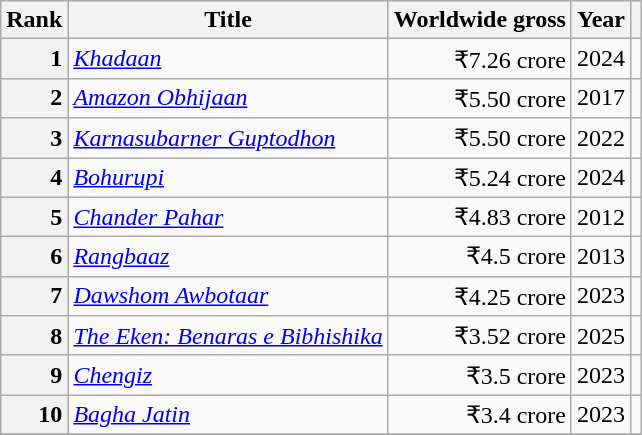<table class="wikitable sortable plainrowheaders">
<tr>
<th scope="col">Rank</th>
<th scope="col">Title</th>
<th scope="col">Worldwide gross</th>
<th scope="col">Year</th>
<th scope="col" class="unsortable"></th>
</tr>
<tr>
<th scope="row" style=text-align:right>1</th>
<td><em><a href='#'>Khadaan</a></em></td>
<td align="right">₹7.26 crore</td>
<td align="center">2024</td>
<td align="center"></td>
</tr>
<tr>
<th scope="row" style=text-align:right>2</th>
<td><em><a href='#'>Amazon Obhijaan</a></em></td>
<td align="right">₹5.50 crore</td>
<td align="center">2017</td>
<td align="center"></td>
</tr>
<tr>
<th scope="row" style=text-align:right>3</th>
<td><em><a href='#'>Karnasubarner Guptodhon</a></em></td>
<td align="right">₹5.50 crore</td>
<td align="center">2022</td>
<td align="center"></td>
</tr>
<tr>
<th scope="row" style=text-align:right>4</th>
<td><em><a href='#'>Bohurupi</a></em></td>
<td align="right">₹5.24 crore</td>
<td align="center">2024</td>
<td align="center"></td>
</tr>
<tr>
<th scope="row" style=text-align:right>5</th>
<td><em><a href='#'>Chander Pahar</a></em></td>
<td align="right">₹4.83 crore</td>
<td align="center">2012</td>
<td align="center"></td>
</tr>
<tr>
<th scope="row" style=text-align:right>6</th>
<td><em><a href='#'>Rangbaaz</a></em></td>
<td align="right">₹4.5 crore</td>
<td align="center">2013</td>
<td align="center"></td>
</tr>
<tr>
<th scope="row" style=text-align:right>7</th>
<td><em><a href='#'>Dawshom Awbotaar</a></em></td>
<td align="right">₹4.25 crore</td>
<td align="center">2023</td>
<td align="center"></td>
</tr>
<tr>
<th scope="row" style=text-align:right>8</th>
<td><em><a href='#'>The Eken: Benaras e Bibhishika</a></em></td>
<td align="right">₹3.52 crore</td>
<td align="center">2025</td>
<td align="center"></td>
</tr>
<tr>
<th scope="row" style=text-align:right>9</th>
<td><em><a href='#'>Chengiz</a></em></td>
<td align="right">₹3.5 crore</td>
<td align="center">2023</td>
<td align="center"></td>
</tr>
<tr>
<th scope="row" style=text-align:right>10</th>
<td><em><a href='#'>Bagha Jatin</a></em></td>
<td align="right">₹3.4 crore</td>
<td align="center">2023</td>
<td align="center"></td>
</tr>
<tr>
</tr>
</table>
